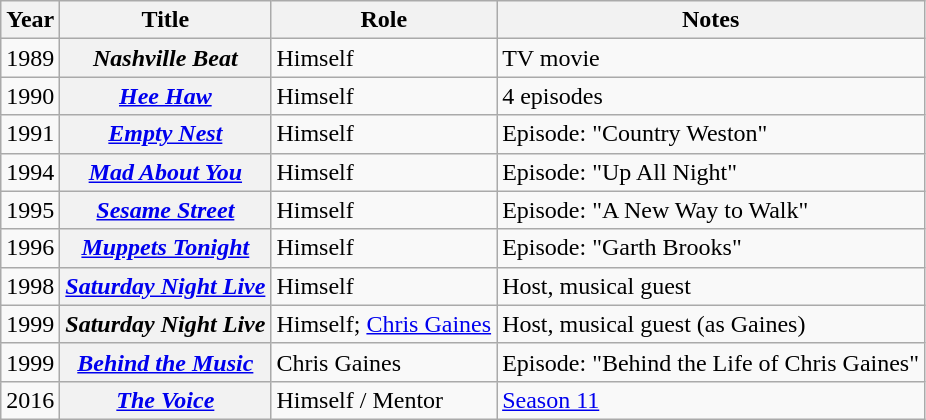<table class="wikitable sortable plainrowheaders">
<tr>
<th scope="col">Year</th>
<th scope="col">Title</th>
<th scope="col">Role</th>
<th scope="col" class="unsortable">Notes</th>
</tr>
<tr>
<td>1989</td>
<th scope="row"><em>Nashville Beat</em></th>
<td>Himself</td>
<td>TV movie</td>
</tr>
<tr>
<td>1990</td>
<th scope="row"><em><a href='#'>Hee Haw</a></em></th>
<td>Himself</td>
<td>4 episodes</td>
</tr>
<tr>
<td>1991</td>
<th scope="row"><em><a href='#'>Empty Nest</a></em></th>
<td>Himself</td>
<td>Episode: "Country Weston"</td>
</tr>
<tr>
<td>1994</td>
<th scope="row"><em><a href='#'>Mad About You</a></em></th>
<td>Himself</td>
<td>Episode: "Up All Night"</td>
</tr>
<tr>
<td>1995</td>
<th scope="row"><em><a href='#'>Sesame Street</a></em></th>
<td>Himself</td>
<td>Episode: "A New Way to Walk"</td>
</tr>
<tr>
<td>1996</td>
<th scope="row"><em><a href='#'>Muppets Tonight</a></em></th>
<td>Himself</td>
<td>Episode: "Garth Brooks"</td>
</tr>
<tr>
<td>1998</td>
<th scope="row"><em><a href='#'>Saturday Night Live</a></em></th>
<td>Himself</td>
<td>Host, musical guest</td>
</tr>
<tr>
<td>1999</td>
<th scope="row"><em>Saturday Night Live</em></th>
<td>Himself; <a href='#'>Chris Gaines</a></td>
<td>Host, musical guest (as Gaines)</td>
</tr>
<tr>
<td>1999</td>
<th scope="row"><em><a href='#'>Behind the Music</a></em></th>
<td>Chris Gaines</td>
<td>Episode: "Behind the Life of Chris Gaines"</td>
</tr>
<tr>
<td>2016</td>
<th scope="row"><em><a href='#'>The Voice</a></em></th>
<td>Himself / Mentor</td>
<td><a href='#'>Season 11</a></td>
</tr>
</table>
